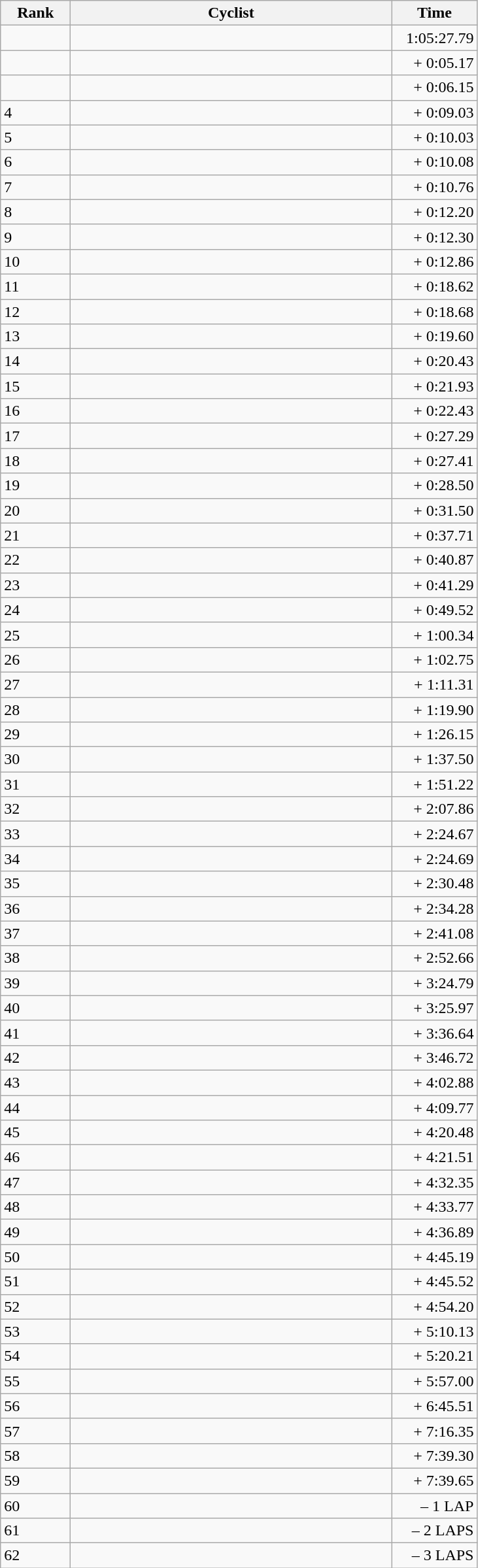<table class="wikitable">
<tr>
<th style="width: 4em;">Rank</th>
<th style="width: 20em;">Cyclist</th>
<th style="width: 5em;">Time</th>
</tr>
<tr>
<td></td>
<td></td>
<td align="right">1:05:27.79</td>
</tr>
<tr>
<td></td>
<td></td>
<td align="right">+ 0:05.17</td>
</tr>
<tr>
<td></td>
<td></td>
<td align="right">+ 0:06.15</td>
</tr>
<tr>
<td>4</td>
<td></td>
<td align="right">+ 0:09.03</td>
</tr>
<tr>
<td>5</td>
<td></td>
<td align="right">+ 0:10.03</td>
</tr>
<tr>
<td>6</td>
<td></td>
<td align="right">+ 0:10.08</td>
</tr>
<tr>
<td>7</td>
<td></td>
<td align="right">+ 0:10.76</td>
</tr>
<tr>
<td>8</td>
<td></td>
<td align="right">+ 0:12.20</td>
</tr>
<tr>
<td>9</td>
<td></td>
<td align="right">+ 0:12.30</td>
</tr>
<tr>
<td>10</td>
<td></td>
<td align="right">+ 0:12.86</td>
</tr>
<tr>
<td>11</td>
<td></td>
<td align="right">+ 0:18.62</td>
</tr>
<tr>
<td>12</td>
<td></td>
<td align="right">+ 0:18.68</td>
</tr>
<tr>
<td>13</td>
<td></td>
<td align="right">+ 0:19.60</td>
</tr>
<tr>
<td>14</td>
<td></td>
<td align="right">+ 0:20.43</td>
</tr>
<tr>
<td>15</td>
<td></td>
<td align="right">+ 0:21.93</td>
</tr>
<tr>
<td>16</td>
<td></td>
<td align="right">+ 0:22.43</td>
</tr>
<tr>
<td>17</td>
<td></td>
<td align="right">+ 0:27.29</td>
</tr>
<tr>
<td>18</td>
<td></td>
<td align="right">+ 0:27.41</td>
</tr>
<tr>
<td>19</td>
<td></td>
<td align="right">+ 0:28.50</td>
</tr>
<tr>
<td>20</td>
<td></td>
<td align="right">+ 0:31.50</td>
</tr>
<tr>
<td>21</td>
<td></td>
<td align="right">+ 0:37.71</td>
</tr>
<tr>
<td>22</td>
<td></td>
<td align="right">+ 0:40.87</td>
</tr>
<tr>
<td>23</td>
<td></td>
<td align="right">+ 0:41.29</td>
</tr>
<tr>
<td>24</td>
<td></td>
<td align="right">+ 0:49.52</td>
</tr>
<tr>
<td>25</td>
<td></td>
<td align="right">+ 1:00.34</td>
</tr>
<tr>
<td>26</td>
<td></td>
<td align="right">+ 1:02.75</td>
</tr>
<tr>
<td>27</td>
<td></td>
<td align="right">+ 1:11.31</td>
</tr>
<tr>
<td>28</td>
<td></td>
<td align="right">+ 1:19.90</td>
</tr>
<tr>
<td>29</td>
<td></td>
<td align="right">+ 1:26.15</td>
</tr>
<tr>
<td>30</td>
<td></td>
<td align="right">+ 1:37.50</td>
</tr>
<tr>
<td>31</td>
<td></td>
<td align="right">+ 1:51.22</td>
</tr>
<tr>
<td>32</td>
<td></td>
<td align="right">+ 2:07.86</td>
</tr>
<tr>
<td>33</td>
<td></td>
<td align="right">+ 2:24.67</td>
</tr>
<tr>
<td>34</td>
<td></td>
<td align="right">+ 2:24.69</td>
</tr>
<tr>
<td>35</td>
<td></td>
<td align="right">+ 2:30.48</td>
</tr>
<tr>
<td>36</td>
<td></td>
<td align="right">+ 2:34.28</td>
</tr>
<tr>
<td>37</td>
<td></td>
<td align="right">+ 2:41.08</td>
</tr>
<tr>
<td>38</td>
<td></td>
<td align="right">+ 2:52.66</td>
</tr>
<tr>
<td>39</td>
<td></td>
<td align="right">+ 3:24.79</td>
</tr>
<tr>
<td>40</td>
<td></td>
<td align="right">+ 3:25.97</td>
</tr>
<tr>
<td>41</td>
<td></td>
<td align="right">+ 3:36.64</td>
</tr>
<tr>
<td>42</td>
<td></td>
<td align="right">+ 3:46.72</td>
</tr>
<tr>
<td>43</td>
<td></td>
<td align="right">+ 4:02.88</td>
</tr>
<tr>
<td>44</td>
<td></td>
<td align="right">+ 4:09.77</td>
</tr>
<tr>
<td>45</td>
<td></td>
<td align="right">+ 4:20.48</td>
</tr>
<tr>
<td>46</td>
<td></td>
<td align="right">+ 4:21.51</td>
</tr>
<tr>
<td>47</td>
<td></td>
<td align="right">+ 4:32.35</td>
</tr>
<tr>
<td>48</td>
<td></td>
<td align="right">+ 4:33.77</td>
</tr>
<tr>
<td>49</td>
<td></td>
<td align="right">+ 4:36.89</td>
</tr>
<tr>
<td>50</td>
<td></td>
<td align="right">+ 4:45.19</td>
</tr>
<tr>
<td>51</td>
<td></td>
<td align="right">+ 4:45.52</td>
</tr>
<tr>
<td>52</td>
<td></td>
<td align="right">+ 4:54.20</td>
</tr>
<tr>
<td>53</td>
<td></td>
<td align="right">+ 5:10.13</td>
</tr>
<tr>
<td>54</td>
<td></td>
<td align="right">+ 5:20.21</td>
</tr>
<tr>
<td>55</td>
<td></td>
<td align="right">+ 5:57.00</td>
</tr>
<tr>
<td>56</td>
<td></td>
<td align="right">+ 6:45.51</td>
</tr>
<tr>
<td>57</td>
<td></td>
<td align="right">+ 7:16.35</td>
</tr>
<tr>
<td>58</td>
<td></td>
<td align="right">+ 7:39.30</td>
</tr>
<tr>
<td>59</td>
<td></td>
<td align="right">+ 7:39.65</td>
</tr>
<tr>
<td>60</td>
<td></td>
<td align="right">– 1 LAP</td>
</tr>
<tr>
<td>61</td>
<td></td>
<td align="right">– 2 LAPS</td>
</tr>
<tr>
<td>62</td>
<td></td>
<td align="right">– 3 LAPS</td>
</tr>
</table>
